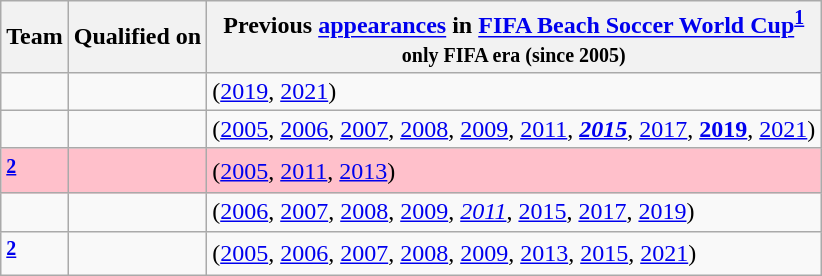<table class="wikitable sortable">
<tr>
<th>Team</th>
<th>Qualified on</th>
<th data-sort-type="number">Previous <a href='#'>appearances</a> in <a href='#'>FIFA Beach Soccer World Cup</a><sup><strong><a href='#'>1</a></strong></sup><br><small>only FIFA era (since 2005)</small></th>
</tr>
<tr>
<td></td>
<td></td>
<td> (<a href='#'>2019</a>, <a href='#'>2021</a>)</td>
</tr>
<tr>
<td></td>
<td></td>
<td> (<a href='#'>2005</a>, <a href='#'>2006</a>, <a href='#'>2007</a>, <a href='#'>2008</a>, <a href='#'>2009</a>, <a href='#'>2011</a>, <strong><em><a href='#'>2015</a></em></strong>, <a href='#'>2017</a>, <strong><a href='#'>2019</a></strong>, <a href='#'>2021</a>)</td>
</tr>
<tr bgcolor=pink>
<td><sup><strong><a href='#'>2</a></strong></sup></td>
<td></td>
<td> (<a href='#'>2005</a>, <a href='#'>2011</a>, <a href='#'>2013</a>)</td>
</tr>
<tr>
<td></td>
<td></td>
<td> (<a href='#'>2006</a>, <a href='#'>2007</a>, <a href='#'>2008</a>, <a href='#'>2009</a>, <em><a href='#'>2011</a></em>, <a href='#'>2015</a>, <a href='#'>2017</a>, <a href='#'>2019</a>)</td>
</tr>
<tr>
<td><sup><strong><a href='#'>2</a></strong></sup></td>
<td></td>
<td> (<a href='#'>2005</a>, <a href='#'>2006</a>, <a href='#'>2007</a>, <a href='#'>2008</a>, <a href='#'>2009</a>, <a href='#'>2013</a>,  <a href='#'>2015</a>,  <a href='#'>2021</a>)</td>
</tr>
</table>
